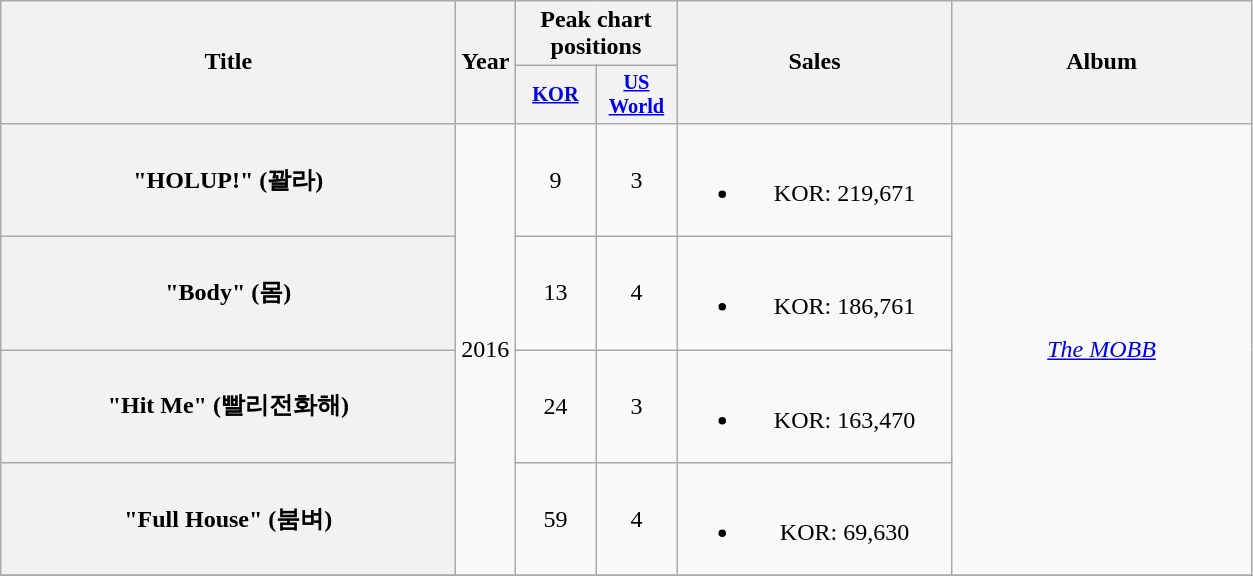<table class="wikitable plainrowheaders" style="text-align:center;">
<tr>
<th scope="col" rowspan="2" style="width:18.5em;">Title</th>
<th scope="col" rowspan="2">Year</th>
<th scope="col" colspan="2">Peak chart positions</th>
<th scope="col" rowspan="2" style="width:11em;">Sales</th>
<th scope="col" rowspan="2" style="width:12em;">Album</th>
</tr>
<tr>
<th scope="col" style="width:3.5em;font-size:85%;"><a href='#'>KOR</a><br></th>
<th scope="col" style="width:3.5em;font-size:85%;"><a href='#'>US World</a><br></th>
</tr>
<tr>
<th scope="row">"HOLUP!" (꽐라) </th>
<td rowspan="4">2016</td>
<td>9</td>
<td>3</td>
<td><br><ul><li>KOR: 219,671</li></ul></td>
<td rowspan="4"><em><a href='#'>The MOBB</a></em></td>
</tr>
<tr>
<th scope="row">"Body" (몸) </th>
<td>13</td>
<td>4</td>
<td><br><ul><li>KOR: 186,761</li></ul></td>
</tr>
<tr>
<th scope="row">"Hit Me" (빨리전화해) </th>
<td>24</td>
<td>3</td>
<td><br><ul><li>KOR: 163,470</li></ul></td>
</tr>
<tr>
<th scope="row">"Full House" (붐벼)</th>
<td>59</td>
<td>4</td>
<td><br><ul><li>KOR: 69,630</li></ul></td>
</tr>
<tr>
</tr>
</table>
